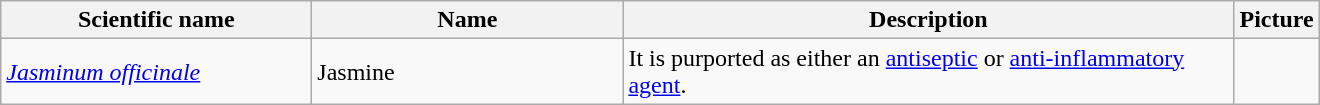<table class="wikitable sortable">
<tr>
<th width=200px>Scientific name</th>
<th width=200px>Name</th>
<th width=400px>Description</th>
<th>Picture</th>
</tr>
<tr>
<td><em><a href='#'>Jasminum officinale</a></em></td>
<td>Jasmine</td>
<td>It is purported as either an <a href='#'>antiseptic</a> or <a href='#'>anti-inflammatory agent</a>.</td>
<td></td>
</tr>
</table>
